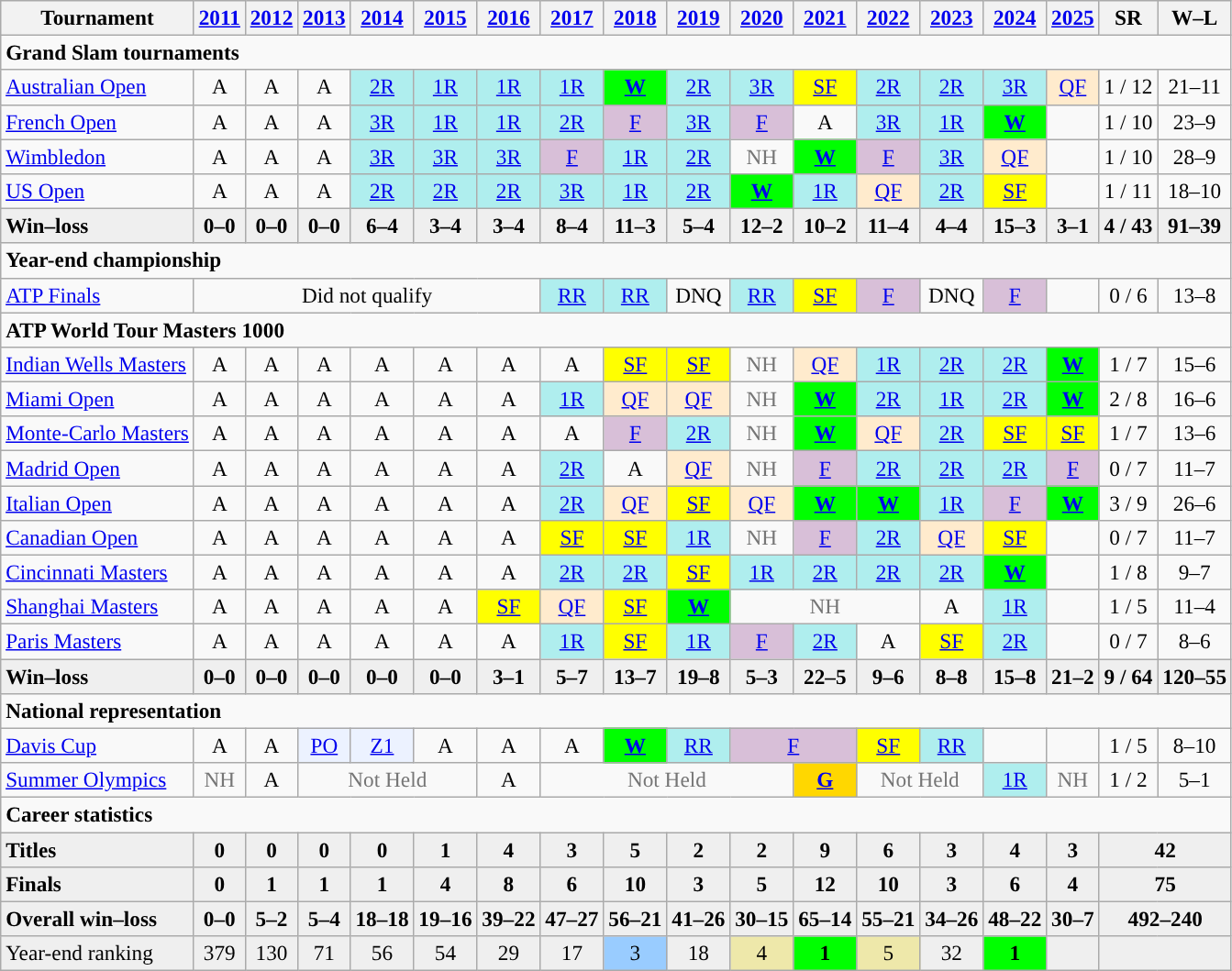<table class=wikitable style=text-align:center;font-size:97%>
<tr>
<th>Tournament</th>
<th><a href='#'>2011</a></th>
<th><a href='#'>2012</a></th>
<th><a href='#'>2013</a></th>
<th><a href='#'>2014</a></th>
<th><a href='#'>2015</a></th>
<th><a href='#'>2016</a></th>
<th><a href='#'>2017</a></th>
<th><a href='#'>2018</a></th>
<th><a href='#'>2019</a></th>
<th><a href='#'>2020</a></th>
<th><a href='#'>2021</a></th>
<th><a href='#'>2022</a></th>
<th><a href='#'>2023</a></th>
<th><a href='#'>2024</a></th>
<th><a href='#'>2025</a></th>
<th>SR</th>
<th>W–L</th>
</tr>
<tr>
<td colspan=18 align="left"><strong>Grand Slam tournaments</strong></td>
</tr>
<tr>
<td align=left><a href='#'>Australian Open</a></td>
<td>A</td>
<td>A</td>
<td>A</td>
<td bgcolor=afeeee><a href='#'>2R</a></td>
<td bgcolor=afeeee><a href='#'>1R</a></td>
<td bgcolor=afeeee><a href='#'>1R</a></td>
<td bgcolor=afeeee><a href='#'>1R</a></td>
<td bgcolor=lime><a href='#'><strong>W</strong></a></td>
<td bgcolor=afeeee><a href='#'>2R</a></td>
<td bgcolor=afeeee><a href='#'>3R</a></td>
<td bgcolor=yellow><a href='#'>SF</a></td>
<td bgcolor=afeeee><a href='#'>2R</a></td>
<td bgcolor=afeeee><a href='#'>2R</a></td>
<td bgcolor=afeeee><a href='#'>3R</a></td>
<td bgcolor=ffebcd><a href='#'>QF</a></td>
<td>1 / 12</td>
<td>21–11</td>
</tr>
<tr>
<td align=left><a href='#'>French Open</a></td>
<td>A</td>
<td>A</td>
<td>A</td>
<td bgcolor=afeeee><a href='#'>3R</a></td>
<td bgcolor=afeeee><a href='#'>1R</a></td>
<td bgcolor=afeeee><a href='#'>1R</a></td>
<td bgcolor=afeeee><a href='#'>2R</a></td>
<td bgcolor=thistle><a href='#'>F</a></td>
<td bgcolor=afeeee><a href='#'>3R</a></td>
<td bgcolor=thistle><a href='#'>F</a></td>
<td>A</td>
<td bgcolor=afeeee><a href='#'>3R</a></td>
<td bgcolor=afeeee><a href='#'>1R</a></td>
<td bgcolor=lime><a href='#'><strong>W</strong></a></td>
<td></td>
<td>1 / 10</td>
<td>23–9</td>
</tr>
<tr>
<td align=left><a href='#'>Wimbledon</a></td>
<td>A</td>
<td>A</td>
<td>A</td>
<td bgcolor=afeeee><a href='#'>3R</a></td>
<td bgcolor=afeeee><a href='#'>3R</a></td>
<td bgcolor=afeeee><a href='#'>3R</a></td>
<td bgcolor=thistle><a href='#'>F</a></td>
<td bgcolor=afeeee><a href='#'>1R</a></td>
<td bgcolor=afeeee><a href='#'>2R</a></td>
<td style=color:#767676>NH</td>
<td bgcolor=lime><a href='#'><strong>W</strong></a></td>
<td bgcolor=thistle><a href='#'>F</a></td>
<td bgcolor=afeeee><a href='#'>3R</a></td>
<td bgcolor=ffebcd><a href='#'>QF</a></td>
<td></td>
<td>1 / 10</td>
<td>28–9</td>
</tr>
<tr>
<td align=left><a href='#'>US Open</a></td>
<td>A</td>
<td>A</td>
<td>A</td>
<td bgcolor=afeeee><a href='#'>2R</a></td>
<td bgcolor=afeeee><a href='#'>2R</a></td>
<td bgcolor=afeeee><a href='#'>2R</a></td>
<td bgcolor=afeeee><a href='#'>3R</a></td>
<td bgcolor=afeeee><a href='#'>1R</a></td>
<td bgcolor=afeeee><a href='#'>2R</a></td>
<td bgcolor=lime><a href='#'><strong>W</strong></a></td>
<td bgcolor=afeeee><a href='#'>1R</a></td>
<td bgcolor=ffebcd><a href='#'>QF</a></td>
<td bgcolor=afeeee><a href='#'>2R</a></td>
<td bgcolor=yellow><a href='#'>SF</a></td>
<td></td>
<td>1 / 11</td>
<td>18–10</td>
</tr>
<tr style=font-weight:bold;background:#efefef>
<td style=text-align:left>Win–loss</td>
<td>0–0</td>
<td>0–0</td>
<td>0–0</td>
<td>6–4</td>
<td>3–4</td>
<td>3–4</td>
<td>8–4</td>
<td>11–3</td>
<td>5–4</td>
<td>12–2</td>
<td>10–2</td>
<td>11–4</td>
<td>4–4</td>
<td>15–3</td>
<td>3–1</td>
<td>4 / 43</td>
<td>91–39</td>
</tr>
<tr>
<td colspan="18" align="left"><strong>Year-end championship</strong></td>
</tr>
<tr>
<td align=left><a href='#'>ATP Finals</a></td>
<td colspan=6>Did not qualify</td>
<td bgcolor=afeeee><a href='#'>RR</a></td>
<td bgcolor=afeeee><a href='#'>RR</a></td>
<td>DNQ</td>
<td bgcolor=afeeee><a href='#'>RR</a></td>
<td bgcolor=yellow><a href='#'>SF</a></td>
<td bgcolor=thistle><a href='#'>F</a></td>
<td>DNQ</td>
<td bgcolor=thistle><a href='#'>F</a></td>
<td></td>
<td>0 / 6</td>
<td>13–8</td>
</tr>
<tr>
<td colspan="18" align="left"><strong>ATP World Tour Masters 1000</strong></td>
</tr>
<tr>
<td align=left><a href='#'>Indian Wells Masters</a></td>
<td>A</td>
<td>A</td>
<td>A</td>
<td>A</td>
<td>A</td>
<td>A</td>
<td>A</td>
<td bgcolor=yellow><a href='#'>SF</a></td>
<td bgcolor=yellow><a href='#'>SF</a></td>
<td style=color:#767676>NH</td>
<td bgcolor=ffebcd><a href='#'>QF</a></td>
<td bgcolor=afeeee><a href='#'>1R</a></td>
<td bgcolor=afeeee><a href='#'>2R</a></td>
<td bgcolor=afeeee><a href='#'>2R</a></td>
<td bgcolor=lime><a href='#'><strong>W</strong></a></td>
<td>1 / 7</td>
<td>15–6</td>
</tr>
<tr>
<td align=left><a href='#'>Miami Open</a></td>
<td>A</td>
<td>A</td>
<td>A</td>
<td>A</td>
<td>A</td>
<td>A</td>
<td bgcolor=afeeee><a href='#'>1R</a></td>
<td bgcolor=#ffebcd><a href='#'>QF</a></td>
<td bgcolor=#ffebcd><a href='#'>QF</a></td>
<td style=color:#767676>NH</td>
<td bgcolor=lime><a href='#'><strong>W</strong></a></td>
<td bgcolor=afeeee><a href='#'>2R</a></td>
<td bgcolor=afeeee><a href='#'>1R</a></td>
<td bgcolor=afeeee><a href='#'>2R</a></td>
<td bgcolor=lime><a href='#'><strong>W</strong></a></td>
<td>2 / 8</td>
<td>16–6</td>
</tr>
<tr>
<td align=left><a href='#'>Monte-Carlo Masters</a></td>
<td>A</td>
<td>A</td>
<td>A</td>
<td>A</td>
<td>A</td>
<td>A</td>
<td>A</td>
<td bgcolor=thistle><a href='#'>F</a></td>
<td bgcolor=afeeee><a href='#'>2R</a></td>
<td style=color:#767676>NH</td>
<td bgcolor=lime><a href='#'><strong>W</strong></a></td>
<td bgcolor=#ffebcd><a href='#'>QF</a></td>
<td bgcolor=afeeee><a href='#'>2R</a></td>
<td bgcolor=yellow><a href='#'>SF</a></td>
<td bgcolor=yellow><a href='#'>SF</a></td>
<td>1 / 7</td>
<td>13–6</td>
</tr>
<tr>
<td align=left><a href='#'>Madrid Open</a></td>
<td>A</td>
<td>A</td>
<td>A</td>
<td>A</td>
<td>A</td>
<td>A</td>
<td bgcolor=afeeee><a href='#'>2R</a></td>
<td>A</td>
<td bgcolor=#ffebcd><a href='#'>QF</a></td>
<td style=color:#767676>NH</td>
<td bgcolor=thistle><a href='#'>F</a></td>
<td bgcolor=afeeee><a href='#'>2R</a></td>
<td bgcolor=afeeee><a href='#'>2R</a></td>
<td bgcolor=afeeee><a href='#'>2R</a></td>
<td bgcolor=thistle><a href='#'>F</a></td>
<td>0 / 7</td>
<td>11–7</td>
</tr>
<tr>
<td align=left><a href='#'>Italian Open</a></td>
<td>A</td>
<td>A</td>
<td>A</td>
<td>A</td>
<td>A</td>
<td>A</td>
<td bgcolor=afeeee><a href='#'>2R</a></td>
<td bgcolor=#ffebcd><a href='#'>QF</a></td>
<td bgcolor=yellow><a href='#'>SF</a></td>
<td bgcolor=#ffebcd><a href='#'>QF</a></td>
<td bgcolor=lime><a href='#'><strong>W</strong></a></td>
<td bgcolor=lime><a href='#'><strong>W</strong></a></td>
<td bgcolor=afeeee><a href='#'>1R</a></td>
<td bgcolor=thistle><a href='#'>F</a></td>
<td bgcolor=lime><a href='#'><strong>W</strong></a></td>
<td>3 / 9</td>
<td>26–6</td>
</tr>
<tr>
<td align=left><a href='#'>Canadian Open</a></td>
<td>A</td>
<td>A</td>
<td>A</td>
<td>A</td>
<td>A</td>
<td>A</td>
<td bgcolor=yellow><a href='#'>SF</a></td>
<td bgcolor=yellow><a href='#'>SF</a></td>
<td bgcolor=afeeee><a href='#'>1R</a></td>
<td style=color:#767676>NH</td>
<td bgcolor=thistle><a href='#'>F</a></td>
<td bgcolor=afeeee><a href='#'>2R</a></td>
<td bgcolor=#ffebcd><a href='#'>QF</a></td>
<td bgcolor=yellow><a href='#'>SF</a></td>
<td></td>
<td>0 / 7</td>
<td>11–7</td>
</tr>
<tr>
<td align=left><a href='#'>Cincinnati Masters</a></td>
<td>A</td>
<td>A</td>
<td>A</td>
<td>A</td>
<td>A</td>
<td>A</td>
<td bgcolor=afeeee><a href='#'>2R</a></td>
<td bgcolor=afeeee><a href='#'>2R</a></td>
<td bgcolor=yellow><a href='#'>SF</a></td>
<td bgcolor=afeeee><a href='#'>1R</a></td>
<td bgcolor=afeeee><a href='#'>2R</a></td>
<td bgcolor=afeeee><a href='#'>2R</a></td>
<td bgcolor=afeeee><a href='#'>2R</a></td>
<td bgcolor=lime><a href='#'><strong>W</strong></a></td>
<td></td>
<td>1 / 8</td>
<td>9–7</td>
</tr>
<tr>
<td align=left><a href='#'>Shanghai Masters</a></td>
<td>A</td>
<td>A</td>
<td>A</td>
<td>A</td>
<td>A</td>
<td bgcolor=yellow><a href='#'>SF</a></td>
<td bgcolor=#ffebcd><a href='#'>QF</a></td>
<td bgcolor=yellow><a href='#'>SF</a></td>
<td bgcolor=lime><a href='#'><strong>W</strong></a></td>
<td colspan="3" style="color:#767676">NH</td>
<td>A</td>
<td bgcolor=afeeee><a href='#'>1R</a></td>
<td></td>
<td>1 / 5</td>
<td>11–4</td>
</tr>
<tr>
<td align=left><a href='#'>Paris Masters</a></td>
<td>A</td>
<td>A</td>
<td>A</td>
<td>A</td>
<td>A</td>
<td>A</td>
<td bgcolor=afeeee><a href='#'>1R</a></td>
<td bgcolor=yellow><a href='#'>SF</a></td>
<td bgcolor=afeeee><a href='#'>1R</a></td>
<td bgcolor=thistle><a href='#'>F</a></td>
<td bgcolor=afeeee><a href='#'>2R</a></td>
<td>A</td>
<td bgcolor=yellow><a href='#'>SF</a></td>
<td bgcolor=afeeee><a href='#'>2R</a></td>
<td></td>
<td>0 / 7</td>
<td>8–6</td>
</tr>
<tr style=font-weight:bold;background:#efefef>
<td style=text-align:left>Win–loss</td>
<td>0–0</td>
<td>0–0</td>
<td>0–0</td>
<td>0–0</td>
<td>0–0</td>
<td>3–1</td>
<td>5–7</td>
<td>13–7</td>
<td>19–8</td>
<td>5–3</td>
<td>22–5</td>
<td>9–6</td>
<td>8–8</td>
<td>15–8</td>
<td>21–2</td>
<td>9 / 64</td>
<td>120–55</td>
</tr>
<tr>
<td colspan="18" align="left"><strong>National representation</strong></td>
</tr>
<tr>
<td align=left><a href='#'>Davis Cup</a></td>
<td>A</td>
<td>A</td>
<td bgcolor=ecf2ff><a href='#'>PO</a></td>
<td bgcolor=ecf2ff><a href='#'>Z1</a></td>
<td>A</td>
<td>A</td>
<td>A</td>
<td bgcolor=lime><strong><a href='#'>W</a></strong></td>
<td bgcolor=afeeee><a href='#'>RR</a></td>
<td colspan=2 bgcolor=thistle><a href='#'>F</a></td>
<td bgcolor=yellow><a href='#'>SF</a></td>
<td bgcolor=afeeee><a href='#'>RR</a></td>
<td></td>
<td></td>
<td>1 / 5</td>
<td>8–10</td>
</tr>
<tr>
<td align=left><a href='#'>Summer Olympics</a></td>
<td style=color:#767676>NH</td>
<td>A</td>
<td colspan=3 style=color:#767676>Not Held</td>
<td>A</td>
<td colspan=4 style=color:#767676>Not Held</td>
<td bgcolor=gold><a href='#'><strong>G</strong></a></td>
<td colspan=2 style=color:#767676>Not Held</td>
<td bgcolor=afeeee><a href='#'>1R</a></td>
<td style=color:#767676>NH</td>
<td>1 / 2</td>
<td>5–1</td>
</tr>
<tr>
<td colspan="18" align="left"><strong>Career statistics</strong></td>
</tr>
<tr style=font-weight:bold;background:#efefef>
<td style=text-align:left>Titles</td>
<td>0</td>
<td>0</td>
<td>0</td>
<td>0</td>
<td>1</td>
<td>4</td>
<td>3</td>
<td>5</td>
<td>2</td>
<td>2</td>
<td>9</td>
<td>6</td>
<td>3</td>
<td>4</td>
<td>3</td>
<td colspan=2>42</td>
</tr>
<tr style=font-weight:bold;background:#efefef>
<td style=text-align:left>Finals</td>
<td>0</td>
<td>1</td>
<td>1</td>
<td>1</td>
<td>4</td>
<td>8</td>
<td>6</td>
<td>10</td>
<td>3</td>
<td>5</td>
<td>12</td>
<td>10</td>
<td>3</td>
<td>6</td>
<td>4</td>
<td colspan=2>75</td>
</tr>
<tr style=font-weight:bold;background:#efefef>
<td style=text-align:left>Overall win–loss</td>
<td>0–0</td>
<td>5–2</td>
<td>5–4</td>
<td>18–18</td>
<td>19–16</td>
<td>39–22</td>
<td>47–27</td>
<td>56–21</td>
<td>41–26</td>
<td>30–15</td>
<td>65–14</td>
<td>55–21</td>
<td>34–26</td>
<td>48–22</td>
<td>30–7</td>
<td colspan="2">492–240</td>
</tr>
<tr bgcolor=efefef>
<td align=left>Year-end ranking</td>
<td>379</td>
<td>130</td>
<td>71</td>
<td>56</td>
<td>54</td>
<td>29</td>
<td>17</td>
<td bgcolor=99ccff>3</td>
<td>18</td>
<td bgcolor=EEE8AA>4</td>
<td bgcolor=lime><strong>1</strong></td>
<td bgcolor=EEE8AA>5</td>
<td>32</td>
<td bgcolor=lime><strong>1</strong></td>
<td></td>
<td colspan="2"><strong></strong></td>
</tr>
</table>
